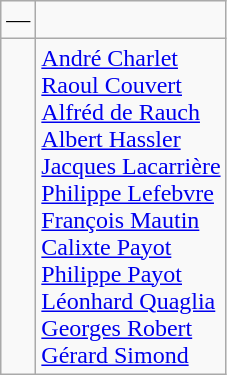<table class="wikitable" style="text-align:center">
<tr>
<td>—</td>
<td align=left></td>
</tr>
<tr>
<td></td>
<td align=left><a href='#'>André Charlet</a><br><a href='#'>Raoul Couvert</a><br><a href='#'>Alfréd de Rauch</a><br><a href='#'>Albert Hassler</a><br><a href='#'>Jacques Lacarrière</a><br><a href='#'>Philippe Lefebvre</a><br><a href='#'>François Mautin</a><br><a href='#'>Calixte Payot</a><br><a href='#'>Philippe Payot</a><br><a href='#'>Léonhard Quaglia</a><br><a href='#'>Georges Robert</a><br><a href='#'>Gérard Simond</a></td>
</tr>
</table>
